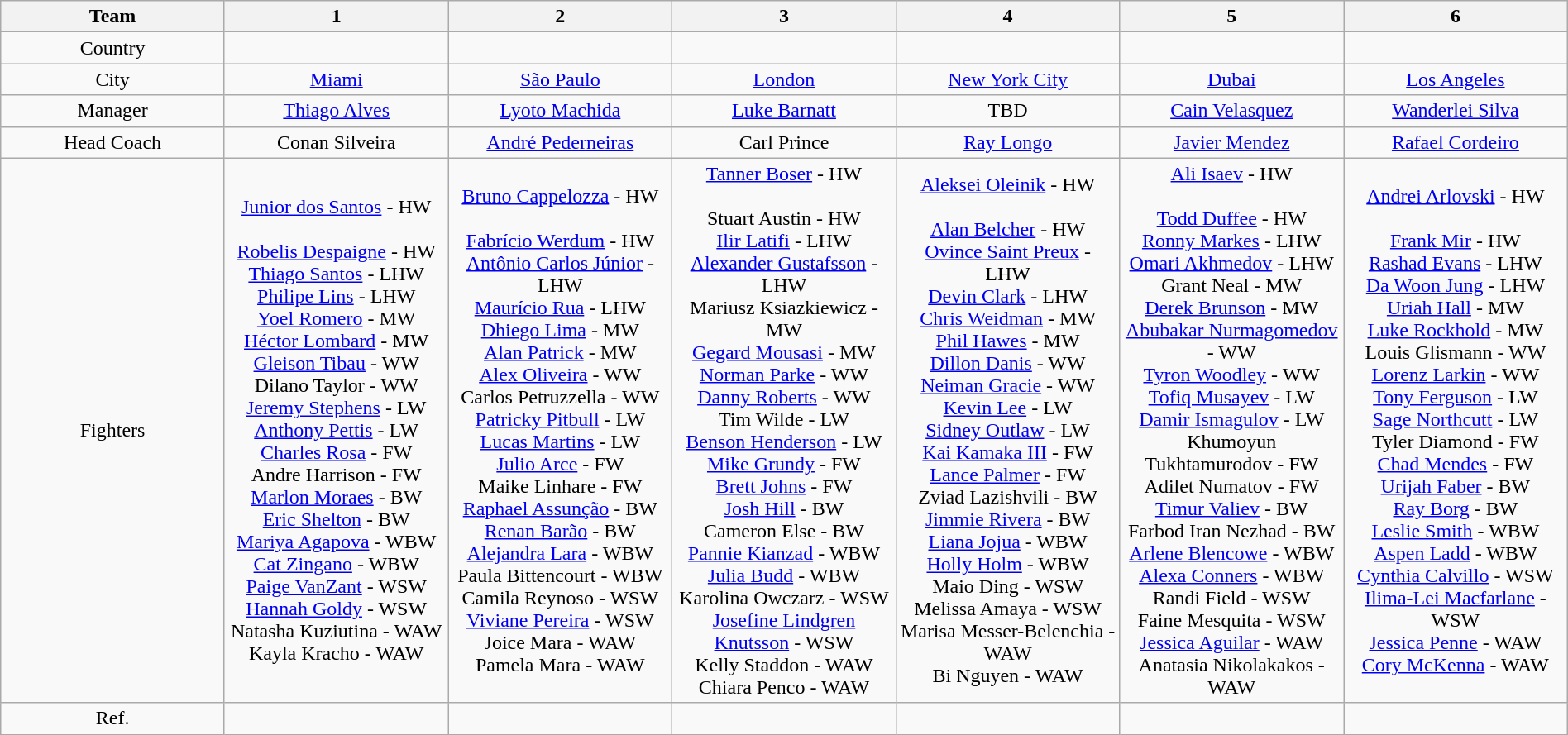<table class="wikitable sortable" width="100%" style="text-align:center">
<tr>
<th width=14%>Team</th>
<th width=14%>1</th>
<th width=14%>2</th>
<th width=14%>3</th>
<th width=14%>4</th>
<th width=14%>5</th>
<th width=14%>6</th>
</tr>
<tr>
<td>Country</td>
<td></td>
<td></td>
<td></td>
<td></td>
<td></td>
<td></td>
</tr>
<tr>
<td>City</td>
<td><a href='#'>Miami</a></td>
<td><a href='#'>São Paulo</a></td>
<td><a href='#'>London</a></td>
<td><a href='#'>New York City</a></td>
<td><a href='#'>Dubai</a></td>
<td><a href='#'>Los Angeles</a></td>
</tr>
<tr>
<td>Manager</td>
<td><a href='#'>Thiago Alves</a></td>
<td><a href='#'>Lyoto Machida</a></td>
<td><a href='#'>Luke Barnatt</a></td>
<td>TBD</td>
<td><a href='#'>Cain Velasquez</a></td>
<td><a href='#'>Wanderlei Silva</a></td>
</tr>
<tr>
<td>Head Coach</td>
<td>Conan Silveira</td>
<td><a href='#'>André Pederneiras</a></td>
<td>Carl Prince</td>
<td><a href='#'>Ray Longo</a></td>
<td><a href='#'>Javier Mendez</a></td>
<td><a href='#'>Rafael Cordeiro</a></td>
</tr>
<tr>
<td>Fighters</td>
<td><a href='#'>Junior dos Santos</a> - HW <br><br><a href='#'>Robelis Despaigne</a> - HW <br>
<a href='#'>Thiago Santos</a> - LHW <br>
<a href='#'>Philipe Lins</a> - LHW <br>
<a href='#'>Yoel Romero</a> - MW <br>
<a href='#'>Héctor Lombard</a> - MW <br>
<a href='#'>Gleison Tibau</a> - WW <br>
Dilano Taylor - WW <br>
<a href='#'>Jeremy Stephens</a> - LW <br>
<a href='#'>Anthony Pettis</a> - LW <br>
<a href='#'>Charles Rosa</a> - FW <br>
Andre Harrison - FW <br>
<a href='#'>Marlon Moraes</a> - BW <br>
<a href='#'>Eric Shelton</a> - BW <br>
<a href='#'>Mariya Agapova</a> - WBW <br>
<a href='#'>Cat Zingano</a> - WBW <br>
<a href='#'>Paige VanZant</a> - WSW <br>
<a href='#'>Hannah Goldy</a> - WSW <br>
Natasha Kuziutina - WAW <br>
Kayla Kracho - WAW <br></td>
<td><a href='#'>Bruno Cappelozza</a> - HW <br><br><a href='#'>Fabrício Werdum</a> - HW <br>
<a href='#'>Antônio Carlos Júnior</a> - LHW <br>
<a href='#'>Maurício Rua</a> - LHW <br>
<a href='#'>Dhiego Lima</a> - MW <br>
<a href='#'>Alan Patrick</a> - MW <br>
<a href='#'>Alex Oliveira</a> - WW <br>
Carlos Petruzzella - WW <br>
<a href='#'>Patricky Pitbull</a> - LW <br>
<a href='#'>Lucas Martins</a> - LW <br>
<a href='#'>Julio Arce</a> - FW <br>
Maike Linhare - FW <br>
<a href='#'>Raphael Assunção</a> - BW <br>
<a href='#'>Renan Barão</a> - BW <br>
<a href='#'>Alejandra Lara</a> - WBW <br>
Paula Bittencourt - WBW <br>
Camila Reynoso - WSW <br>
<a href='#'>Viviane Pereira</a> - WSW <br>
Joice Mara - WAW <br>
Pamela Mara - WAW <br></td>
<td><a href='#'>Tanner Boser</a> - HW <br><br>Stuart Austin - HW <br>
<a href='#'>Ilir Latifi</a> - LHW <br>
<a href='#'>Alexander Gustafsson</a> - LHW <br>
Mariusz Ksiazkiewicz - MW <br>
<a href='#'>Gegard Mousasi</a> - MW <br>
<a href='#'>Norman Parke</a> - WW <br>
<a href='#'>Danny Roberts</a> - WW <br>
Tim Wilde - LW <br>
<a href='#'>Benson Henderson</a> - LW <br>
<a href='#'>Mike Grundy</a> - FW <br>
<a href='#'>Brett Johns</a> - FW <br>
<a href='#'>Josh Hill</a> - BW <br>
Cameron Else - BW <br>
<a href='#'>Pannie Kianzad</a> - WBW <br>
<a href='#'>Julia Budd</a> - WBW <br>
Karolina Owczarz - WSW <br>
<a href='#'>Josefine Lindgren Knutsson</a> - WSW <br>
Kelly Staddon - WAW <br>
Chiara Penco - WAW <br></td>
<td><a href='#'>Aleksei Oleinik</a> - HW <br><br><a href='#'>Alan Belcher</a> - HW <br>
<a href='#'>Ovince Saint Preux</a> - LHW <br>
<a href='#'>Devin Clark</a> - LHW <br>
<a href='#'>Chris Weidman</a> - MW <br>
<a href='#'>Phil Hawes</a> - MW <br>
<a href='#'>Dillon Danis</a> - WW <br>
<a href='#'>Neiman Gracie</a> - WW <br>
<a href='#'>Kevin Lee</a> - LW <br>
<a href='#'>Sidney Outlaw</a> - LW <br>
<a href='#'>Kai Kamaka III</a> - FW <br>
<a href='#'>Lance Palmer</a> - FW <br>
Zviad Lazishvili - BW <br>
<a href='#'>Jimmie Rivera</a> - BW <br>
<a href='#'>Liana Jojua</a> - WBW <br>
<a href='#'>Holly Holm</a> - WBW <br>
Maio Ding -  WSW <br>
Melissa Amaya - WSW <br>
Marisa Messer-Belenchia - WAW <br>
Bi Nguyen - WAW <br></td>
<td><a href='#'>Ali Isaev</a> - HW <br><br><a href='#'>Todd Duffee</a> - HW <br>
<a href='#'>Ronny Markes</a> - LHW <br>
<a href='#'>Omari Akhmedov</a> - LHW <br>
Grant Neal - MW <br>
<a href='#'>Derek Brunson</a> - MW <br>
<a href='#'>Abubakar Nurmagomedov</a> - WW <br>
<a href='#'>Tyron Woodley</a> - WW <br>
<a href='#'>Tofiq Musayev</a> - LW <br>
<a href='#'>Damir Ismagulov</a> - LW <br>
Khumoyun Tukhtamurodov - FW <br>
Adilet Numatov - FW <br>
<a href='#'>Timur Valiev</a> - BW <br>
Farbod Iran Nezhad - BW <br>
<a href='#'>Arlene Blencowe</a> - WBW <br>
<a href='#'>Alexa Conners</a> - WBW <br>
Randi Field - WSW <br>
Faine Mesquita - WSW <br>
<a href='#'>Jessica Aguilar</a> - WAW <br>
Anatasia Nikolakakos - WAW <br></td>
<td><a href='#'>Andrei Arlovski</a> - HW <br><br><a href='#'>Frank Mir</a> - HW <br>
<a href='#'>Rashad Evans</a> - LHW <br>
<a href='#'>Da Woon Jung</a> - LHW <br>
<a href='#'>Uriah Hall</a> - MW <br>
<a href='#'>Luke Rockhold</a> - MW <br>
Louis Glismann - WW <br>
<a href='#'>Lorenz Larkin</a> - WW <br>
<a href='#'>Tony Ferguson</a> - LW <br>
<a href='#'>Sage Northcutt</a> - LW <br>
Tyler Diamond - FW <br>
<a href='#'>Chad Mendes</a> - FW <br>
<a href='#'>Urijah Faber</a> - BW <br>
<a href='#'>Ray Borg</a> - BW <br>
<a href='#'>Leslie Smith</a> - WBW <br>
<a href='#'>Aspen Ladd</a> - WBW <br>
<a href='#'>Cynthia Calvillo</a> - WSW <br>
<a href='#'>Ilima-Lei Macfarlane</a> - WSW <br>
<a href='#'>Jessica Penne</a> - WAW <br>
<a href='#'>Cory McKenna</a> - WAW <br></td>
</tr>
<tr>
<td>Ref.</td>
<td></td>
<td></td>
<td></td>
<td></td>
<td></td>
<td></td>
</tr>
</table>
